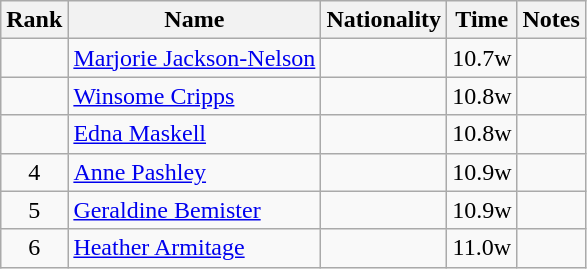<table class="wikitable sortable" style=" text-align:center">
<tr>
<th>Rank</th>
<th>Name</th>
<th>Nationality</th>
<th>Time</th>
<th>Notes</th>
</tr>
<tr>
<td></td>
<td align=left><a href='#'>Marjorie Jackson-Nelson</a></td>
<td align=left></td>
<td>10.7w</td>
<td></td>
</tr>
<tr>
<td></td>
<td align=left><a href='#'>Winsome Cripps</a></td>
<td align=left></td>
<td>10.8w</td>
<td></td>
</tr>
<tr>
<td></td>
<td align=left><a href='#'>Edna Maskell</a></td>
<td align=left></td>
<td>10.8w</td>
<td></td>
</tr>
<tr>
<td>4</td>
<td align=left><a href='#'>Anne Pashley</a></td>
<td align=left></td>
<td>10.9w</td>
<td></td>
</tr>
<tr>
<td>5</td>
<td align=left><a href='#'>Geraldine Bemister</a></td>
<td align=left></td>
<td>10.9w</td>
<td></td>
</tr>
<tr>
<td>6</td>
<td align=left><a href='#'>Heather Armitage</a></td>
<td align=left></td>
<td>11.0w</td>
<td></td>
</tr>
</table>
